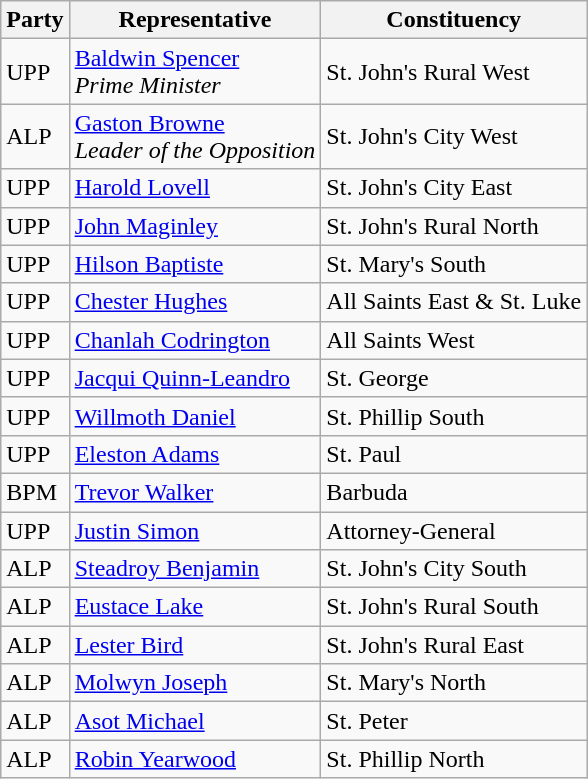<table class="wikitable">
<tr>
<th><strong>Party</strong></th>
<th><strong>Representative</strong></th>
<th><strong>Constituency</strong></th>
</tr>
<tr>
<td>UPP</td>
<td><a href='#'>Baldwin Spencer</a><br><em>Prime Minister</em></td>
<td>St. John's Rural West</td>
</tr>
<tr>
<td>ALP</td>
<td><a href='#'>Gaston Browne</a><br><em>Leader of the Opposition</em></td>
<td>St. John's City West</td>
</tr>
<tr>
<td>UPP</td>
<td><a href='#'>Harold Lovell</a></td>
<td>St. John's City East</td>
</tr>
<tr>
<td>UPP</td>
<td><a href='#'>John Maginley</a></td>
<td>St. John's Rural North</td>
</tr>
<tr>
<td>UPP</td>
<td><a href='#'>Hilson Baptiste</a></td>
<td>St. Mary's South</td>
</tr>
<tr>
<td>UPP</td>
<td><a href='#'>Chester Hughes</a></td>
<td>All Saints East & St. Luke</td>
</tr>
<tr>
<td>UPP</td>
<td><a href='#'>Chanlah Codrington</a></td>
<td>All Saints West</td>
</tr>
<tr>
<td>UPP</td>
<td><a href='#'>Jacqui Quinn-Leandro</a></td>
<td>St. George</td>
</tr>
<tr>
<td>UPP</td>
<td><a href='#'>Willmoth Daniel</a></td>
<td>St. Phillip South</td>
</tr>
<tr>
<td>UPP</td>
<td><a href='#'>Eleston Adams</a></td>
<td>St. Paul</td>
</tr>
<tr>
<td>BPM</td>
<td><a href='#'>Trevor Walker</a></td>
<td>Barbuda</td>
</tr>
<tr>
<td>UPP</td>
<td><a href='#'>Justin Simon</a></td>
<td>Attorney-General</td>
</tr>
<tr>
<td>ALP</td>
<td><a href='#'>Steadroy Benjamin</a></td>
<td>St. John's City South</td>
</tr>
<tr>
<td>ALP</td>
<td><a href='#'>Eustace Lake</a></td>
<td>St. John's Rural South</td>
</tr>
<tr>
<td>ALP</td>
<td><a href='#'>Lester Bird</a></td>
<td>St. John's Rural East</td>
</tr>
<tr>
<td>ALP</td>
<td><a href='#'>Molwyn Joseph</a></td>
<td>St. Mary's North</td>
</tr>
<tr>
<td>ALP</td>
<td><a href='#'>Asot Michael</a></td>
<td>St. Peter</td>
</tr>
<tr>
<td>ALP</td>
<td><a href='#'>Robin Yearwood</a></td>
<td>St. Phillip North</td>
</tr>
</table>
